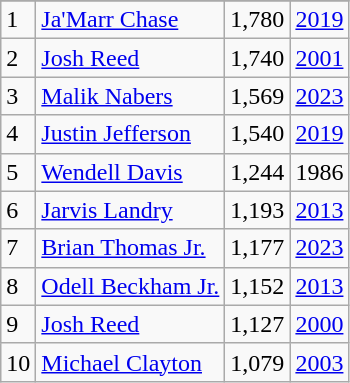<table class="wikitable">
<tr>
</tr>
<tr>
<td>1</td>
<td><a href='#'>Ja'Marr Chase</a></td>
<td>1,780</td>
<td><a href='#'>2019</a></td>
</tr>
<tr>
<td>2</td>
<td><a href='#'>Josh Reed</a></td>
<td>1,740</td>
<td><a href='#'>2001</a></td>
</tr>
<tr>
<td>3</td>
<td><a href='#'>Malik Nabers</a></td>
<td>1,569</td>
<td><a href='#'>2023</a></td>
</tr>
<tr>
<td>4</td>
<td><a href='#'>Justin Jefferson</a></td>
<td>1,540</td>
<td><a href='#'>2019</a></td>
</tr>
<tr>
<td>5</td>
<td><a href='#'>Wendell Davis</a></td>
<td>1,244</td>
<td>1986</td>
</tr>
<tr>
<td>6</td>
<td><a href='#'>Jarvis Landry</a></td>
<td>1,193</td>
<td><a href='#'>2013</a></td>
</tr>
<tr>
<td>7</td>
<td><a href='#'>Brian Thomas Jr.</a></td>
<td>1,177</td>
<td><a href='#'>2023</a></td>
</tr>
<tr>
<td>8</td>
<td><a href='#'>Odell Beckham Jr.</a></td>
<td>1,152</td>
<td><a href='#'>2013</a></td>
</tr>
<tr>
<td>9</td>
<td><a href='#'>Josh Reed</a></td>
<td>1,127</td>
<td><a href='#'>2000</a></td>
</tr>
<tr>
<td>10</td>
<td><a href='#'>Michael Clayton</a></td>
<td>1,079</td>
<td><a href='#'>2003</a></td>
</tr>
</table>
